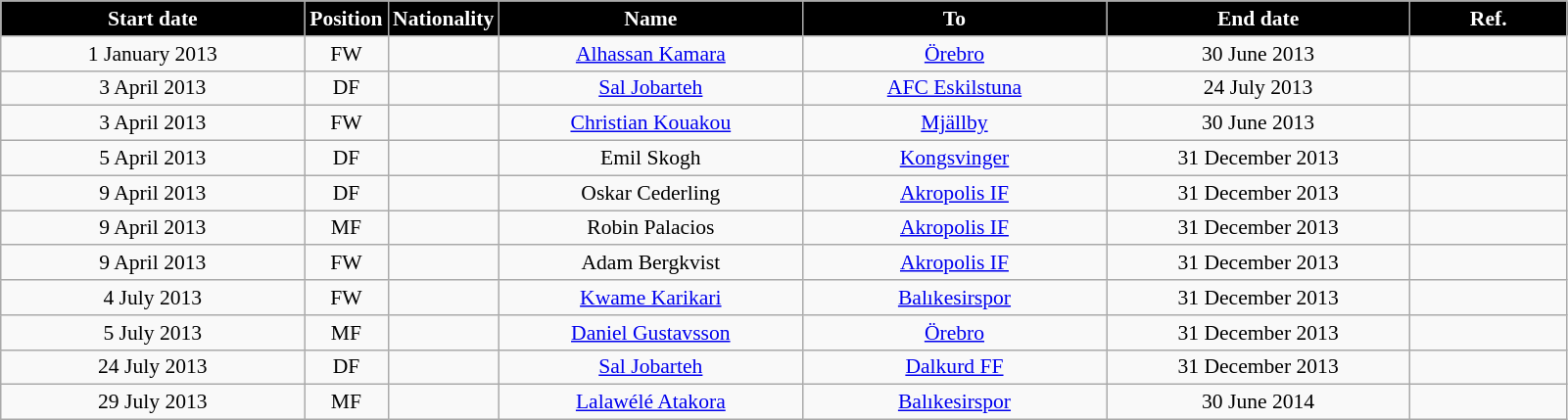<table class="wikitable"  style="text-align:center; font-size:90%; ">
<tr>
<th style="background:#000000; color:white; width:200px;">Start date</th>
<th style="background:#000000; color:white; width:50px;">Position</th>
<th style="background:#000000; color:white; width:50px;">Nationality</th>
<th style="background:#000000; color:white; width:200px;">Name</th>
<th style="background:#000000; color:white; width:200px;">To</th>
<th style="background:#000000; color:white; width:200px;">End date</th>
<th style="background:#000000; color:white; width:100px;">Ref.</th>
</tr>
<tr>
<td>1 January 2013</td>
<td>FW</td>
<td></td>
<td><a href='#'>Alhassan Kamara</a></td>
<td><a href='#'>Örebro</a></td>
<td>30 June 2013</td>
<td></td>
</tr>
<tr>
<td>3 April 2013</td>
<td>DF</td>
<td></td>
<td><a href='#'>Sal Jobarteh</a></td>
<td><a href='#'>AFC Eskilstuna</a></td>
<td>24 July 2013</td>
<td></td>
</tr>
<tr>
<td>3 April 2013</td>
<td>FW</td>
<td></td>
<td><a href='#'>Christian Kouakou</a></td>
<td><a href='#'>Mjällby</a></td>
<td>30 June 2013</td>
<td></td>
</tr>
<tr>
<td>5 April 2013</td>
<td>DF</td>
<td></td>
<td>Emil Skogh</td>
<td><a href='#'>Kongsvinger</a></td>
<td>31 December 2013</td>
<td></td>
</tr>
<tr>
<td>9 April 2013</td>
<td>DF</td>
<td></td>
<td>Oskar Cederling</td>
<td><a href='#'>Akropolis IF</a></td>
<td>31 December 2013</td>
<td></td>
</tr>
<tr>
<td>9 April 2013</td>
<td>MF</td>
<td></td>
<td>Robin Palacios</td>
<td><a href='#'>Akropolis IF</a></td>
<td>31 December 2013</td>
<td></td>
</tr>
<tr>
<td>9 April 2013</td>
<td>FW</td>
<td></td>
<td>Adam Bergkvist</td>
<td><a href='#'>Akropolis IF</a></td>
<td>31 December 2013</td>
<td></td>
</tr>
<tr>
<td>4 July 2013</td>
<td>FW</td>
<td></td>
<td><a href='#'>Kwame Karikari</a></td>
<td><a href='#'>Balıkesirspor</a></td>
<td>31 December 2013</td>
<td></td>
</tr>
<tr>
<td>5 July 2013</td>
<td>MF</td>
<td></td>
<td><a href='#'>Daniel Gustavsson</a></td>
<td><a href='#'>Örebro</a></td>
<td>31 December 2013</td>
<td></td>
</tr>
<tr>
<td>24 July 2013</td>
<td>DF</td>
<td></td>
<td><a href='#'>Sal Jobarteh</a></td>
<td><a href='#'>Dalkurd FF</a></td>
<td>31 December 2013</td>
<td></td>
</tr>
<tr>
<td>29 July 2013</td>
<td>MF</td>
<td></td>
<td><a href='#'>Lalawélé Atakora</a></td>
<td><a href='#'>Balıkesirspor</a></td>
<td>30 June 2014</td>
<td></td>
</tr>
</table>
